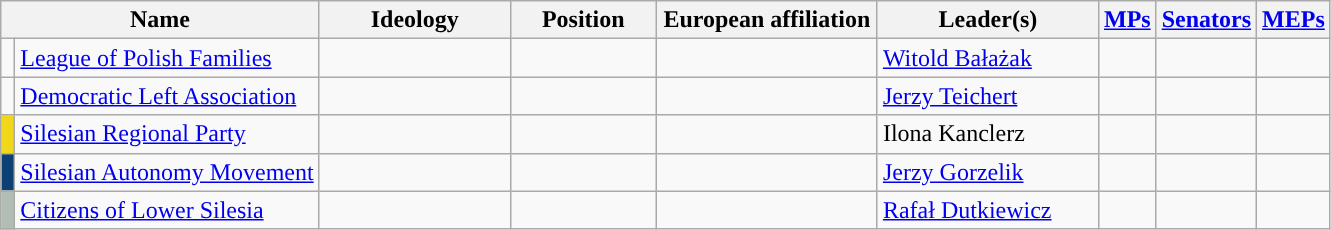<table class="wikitable" style="font-size:100%;">
<tr>
<th colspan="2" style="width:200px">Name</th>
<th style="width:120px">Ideology</th>
<th style="width:90px">Position</th>
<th style="width:140px">European affiliation</th>
<th style="width:140px">Leader(s)</th>
<th><a href='#'>MPs</a></th>
<th><a href='#'>Senators</a></th>
<th><a href='#'>MEPs</a></th>
</tr>
<tr>
<td style="width:2px;background:"></td>
<td><a href='#'>League of Polish Families</a></td>
<td></td>
<td></td>
<td></td>
<td><a href='#'>Witold Bałażak</a></td>
<td></td>
<td></td>
<td></td>
</tr>
<tr>
<td style="width:2px;background:"></td>
<td><a href='#'>Democratic Left Association</a></td>
<td></td>
<td></td>
<td></td>
<td><a href='#'>Jerzy Teichert</a></td>
<td></td>
<td></td>
<td></td>
</tr>
<tr>
<td style="width:2px;background:#F0D719;"></td>
<td><a href='#'>Silesian Regional Party</a></td>
<td></td>
<td></td>
<td></td>
<td>Ilona Kanclerz</td>
<td></td>
<td></td>
<td></td>
</tr>
<tr>
<td style="width:2px;background:#0C3F73;"></td>
<td><a href='#'>Silesian Autonomy Movement</a></td>
<td></td>
<td></td>
<td></td>
<td><a href='#'>Jerzy Gorzelik</a></td>
<td></td>
<td></td>
<td></td>
</tr>
<tr>
<td style="width:2px;background:#B2BEB5;"></td>
<td><a href='#'>Citizens of Lower Silesia</a></td>
<td></td>
<td></td>
<td></td>
<td><a href='#'>Rafał Dutkiewicz</a></td>
<td></td>
<td></td>
<td></td>
</tr>
</table>
